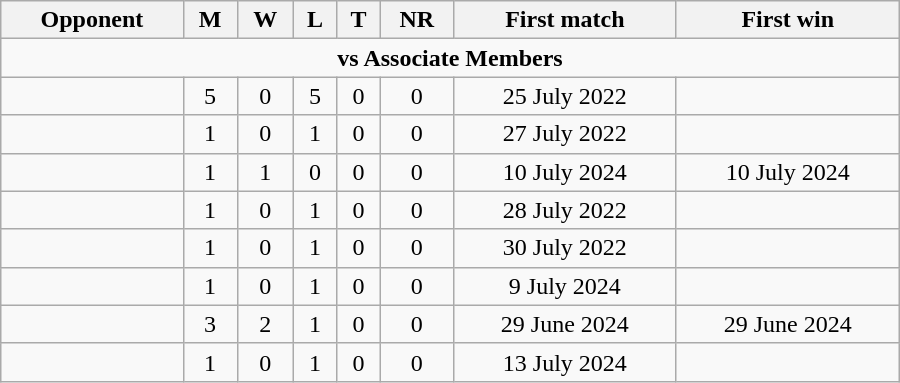<table class="wikitable" style="text-align: center; width: 600px;">
<tr>
<th>Opponent</th>
<th>M</th>
<th>W</th>
<th>L</th>
<th>T</th>
<th>NR</th>
<th>First match</th>
<th>First win</th>
</tr>
<tr>
<td colspan="8" style="text-align:center;"><strong>vs Associate Members</strong></td>
</tr>
<tr>
<td align=left></td>
<td>5</td>
<td>0</td>
<td>5</td>
<td>0</td>
<td>0</td>
<td>25 July 2022</td>
<td></td>
</tr>
<tr>
<td align=left></td>
<td>1</td>
<td>0</td>
<td>1</td>
<td>0</td>
<td>0</td>
<td>27 July 2022</td>
<td></td>
</tr>
<tr>
<td align=left></td>
<td>1</td>
<td>1</td>
<td>0</td>
<td>0</td>
<td>0</td>
<td>10 July 2024</td>
<td>10 July 2024</td>
</tr>
<tr>
<td align=left></td>
<td>1</td>
<td>0</td>
<td>1</td>
<td>0</td>
<td>0</td>
<td>28 July 2022</td>
<td></td>
</tr>
<tr>
<td align=left></td>
<td>1</td>
<td>0</td>
<td>1</td>
<td>0</td>
<td>0</td>
<td>30 July 2022</td>
<td></td>
</tr>
<tr>
<td align=left></td>
<td>1</td>
<td>0</td>
<td>1</td>
<td>0</td>
<td>0</td>
<td>9 July 2024</td>
<td></td>
</tr>
<tr>
<td align=left></td>
<td>3</td>
<td>2</td>
<td>1</td>
<td>0</td>
<td>0</td>
<td>29 June 2024</td>
<td>29 June 2024</td>
</tr>
<tr>
<td align=left></td>
<td>1</td>
<td>0</td>
<td>1</td>
<td>0</td>
<td>0</td>
<td>13 July 2024</td>
<td></td>
</tr>
</table>
